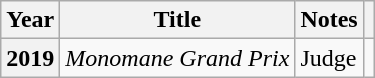<table class="wikitable plainrowheaders">
<tr>
<th scope="col">Year</th>
<th scope="col">Title</th>
<th scope="col">Notes</th>
<th class="unsortable" scope="col"></th>
</tr>
<tr>
<th scope="row">2019</th>
<td><em>Monomane Grand Prix</em></td>
<td>Judge</td>
<td style="text-align:center"></td>
</tr>
</table>
